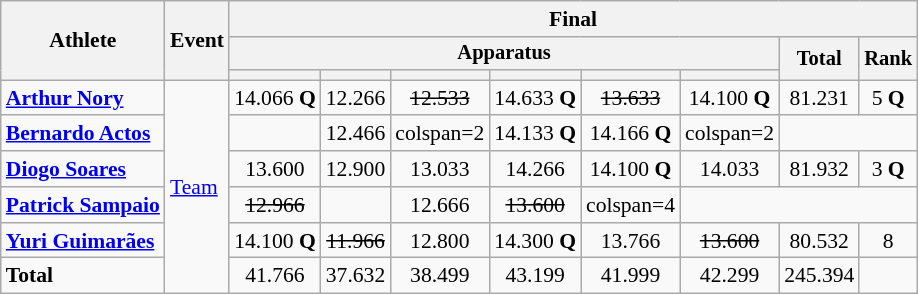<table class="wikitable" style="font-size:90%">
<tr>
<th rowspan=3>Athlete</th>
<th rowspan=3>Event</th>
<th colspan=8>Final</th>
</tr>
<tr style="font-size:95%">
<th colspan=6>Apparatus</th>
<th rowspan=2>Total</th>
<th rowspan=2>Rank</th>
</tr>
<tr style="font-size:95%">
<th></th>
<th></th>
<th></th>
<th></th>
<th></th>
<th></th>
</tr>
<tr align=center>
<td align=left><strong><a href='#'>Arthur Nory</a></strong></td>
<td style="text-align:left;" rowspan="6"><a href='#'>Team</a></td>
<td>14.066 <strong>Q</strong></td>
<td>12.266</td>
<td><s>12.533</s></td>
<td>14.633 <strong>Q</strong></td>
<td><s>13.633</s></td>
<td>14.100 <strong>Q</strong></td>
<td>81.231</td>
<td>5 <strong>Q</strong></td>
</tr>
<tr align=center>
<td align=left><strong><a href='#'>Bernardo Actos</a></strong></td>
<td></td>
<td>12.466</td>
<td>colspan=2 </td>
<td>14.133 <strong>Q</strong></td>
<td>14.166 <strong>Q</strong></td>
<td>colspan=2 </td>
</tr>
<tr align=center>
<td align=left><strong><a href='#'>Diogo Soares</a></strong></td>
<td>13.600</td>
<td>12.900</td>
<td>13.033</td>
<td>14.266</td>
<td>14.100 <strong>Q</strong></td>
<td>14.033</td>
<td>81.932</td>
<td>3 <strong>Q</strong></td>
</tr>
<tr align=center>
<td align=left><strong><a href='#'>Patrick Sampaio</a></strong></td>
<td><s>12.966</s></td>
<td></td>
<td>12.666</td>
<td><s>13.600</s></td>
<td>colspan=4 </td>
</tr>
<tr align=center>
<td align=left><strong><a href='#'>Yuri Guimarães</a></strong></td>
<td>14.100 <strong>Q</strong></td>
<td><s>11.966</s></td>
<td>12.800</td>
<td>14.300 <strong>Q</strong></td>
<td>13.766</td>
<td><s>13.600</s></td>
<td>80.532</td>
<td>8</td>
</tr>
<tr align=center>
<td align=left><strong>Total</strong></td>
<td>41.766</td>
<td>37.632</td>
<td>38.499</td>
<td>43.199</td>
<td>41.999</td>
<td>42.299</td>
<td>245.394</td>
<td></td>
</tr>
</table>
